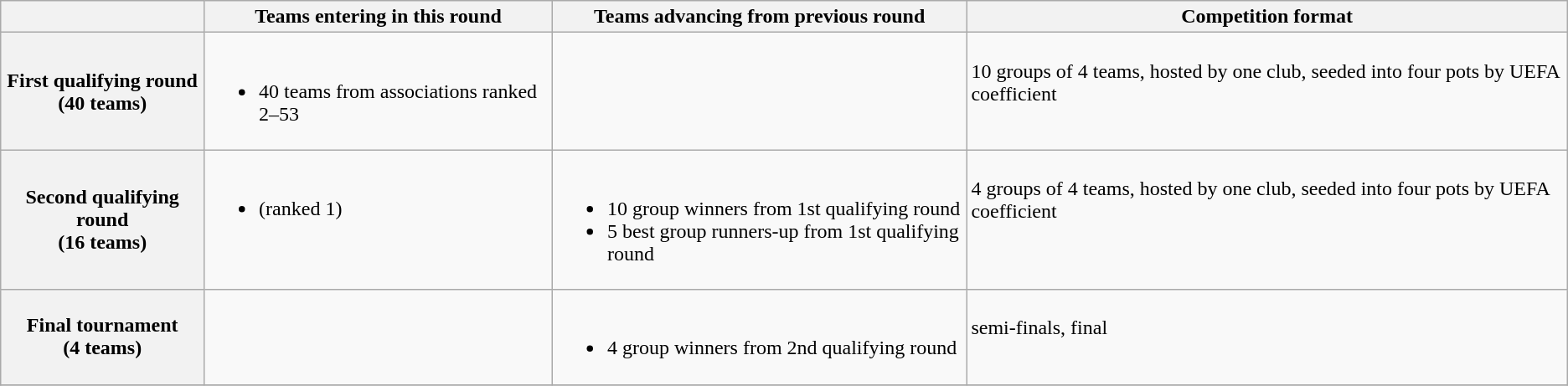<table class="wikitable">
<tr>
<th></th>
<th>Teams entering in this round</th>
<th>Teams advancing from previous round</th>
<th>Competition format</th>
</tr>
<tr valign="top">
<th valign="middle">First qualifying round<br> (40 teams)</th>
<td><br><ul><li>40 teams from associations ranked 2–53</li></ul></td>
<td></td>
<td><br>10 groups of 4 teams, hosted by one club, seeded into four pots by UEFA coefficient</td>
</tr>
<tr valign="top">
<th valign="middle">Second qualifying round<br> (16 teams)</th>
<td><br><ul><li> (ranked 1)</li></ul></td>
<td><br><ul><li>10 group winners from 1st qualifying round</li><li>5 best group runners-up from 1st qualifying round</li></ul></td>
<td><br>4 groups of 4 teams, hosted by one club, seeded into four pots by UEFA coefficient</td>
</tr>
<tr valign="top">
<th valign="middle">Final tournament<br> (4 teams)</th>
<td></td>
<td><br><ul><li>4 group winners from 2nd qualifying round</li></ul></td>
<td><br>semi-finals, final</td>
</tr>
<tr>
</tr>
</table>
